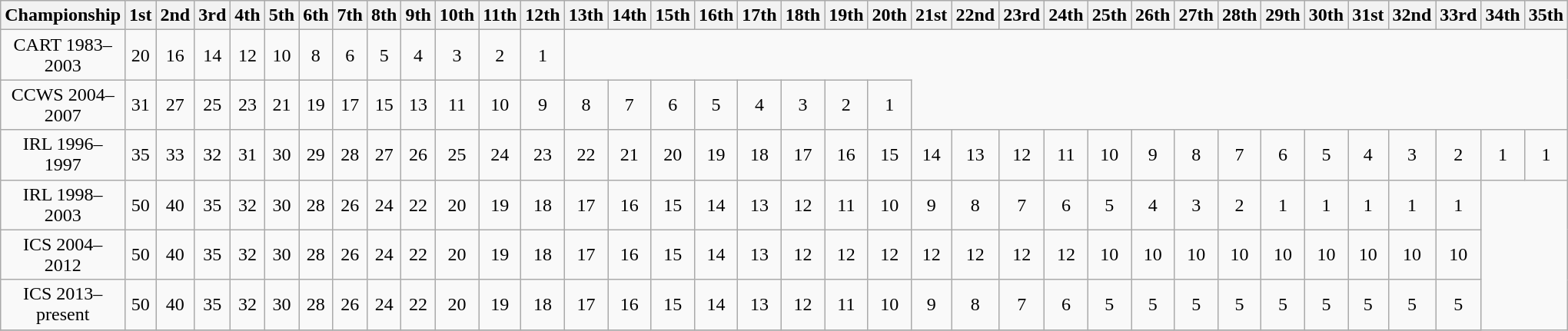<table class="wikitable" style="text-align:center">
<tr>
<th>Championship</th>
<th>1st</th>
<th>2nd</th>
<th>3rd</th>
<th>4th</th>
<th>5th</th>
<th>6th</th>
<th>7th</th>
<th>8th</th>
<th>9th</th>
<th>10th</th>
<th>11th</th>
<th>12th</th>
<th>13th</th>
<th>14th</th>
<th>15th</th>
<th>16th</th>
<th>17th</th>
<th>18th</th>
<th>19th</th>
<th>20th</th>
<th>21st</th>
<th>22nd</th>
<th>23rd</th>
<th>24th</th>
<th>25th</th>
<th>26th</th>
<th>27th</th>
<th>28th</th>
<th>29th</th>
<th>30th</th>
<th>31st</th>
<th>32nd</th>
<th>33rd</th>
<th>34th</th>
<th>35th</th>
</tr>
<tr>
<td>CART 1983–2003</td>
<td>20</td>
<td>16</td>
<td>14</td>
<td>12</td>
<td>10</td>
<td>8</td>
<td>6</td>
<td>5</td>
<td>4</td>
<td>3</td>
<td>2</td>
<td>1</td>
</tr>
<tr>
<td>CCWS 2004–2007</td>
<td>31</td>
<td>27</td>
<td>25</td>
<td>23</td>
<td>21</td>
<td>19</td>
<td>17</td>
<td>15</td>
<td>13</td>
<td>11</td>
<td>10</td>
<td>9</td>
<td>8</td>
<td>7</td>
<td>6</td>
<td>5</td>
<td>4</td>
<td>3</td>
<td>2</td>
<td>1</td>
</tr>
<tr>
<td>IRL 1996–1997</td>
<td>35</td>
<td>33</td>
<td>32</td>
<td>31</td>
<td>30</td>
<td>29</td>
<td>28</td>
<td>27</td>
<td>26</td>
<td>25</td>
<td>24</td>
<td>23</td>
<td>22</td>
<td>21</td>
<td>20</td>
<td>19</td>
<td>18</td>
<td>17</td>
<td>16</td>
<td>15</td>
<td>14</td>
<td>13</td>
<td>12</td>
<td>11</td>
<td>10</td>
<td>9</td>
<td>8</td>
<td>7</td>
<td>6</td>
<td>5</td>
<td>4</td>
<td>3</td>
<td>2</td>
<td>1</td>
<td>1</td>
</tr>
<tr>
<td>IRL 1998–2003</td>
<td>50</td>
<td>40</td>
<td>35</td>
<td>32</td>
<td>30</td>
<td>28</td>
<td>26</td>
<td>24</td>
<td>22</td>
<td>20</td>
<td>19</td>
<td>18</td>
<td>17</td>
<td>16</td>
<td>15</td>
<td>14</td>
<td>13</td>
<td>12</td>
<td>11</td>
<td>10</td>
<td>9</td>
<td>8</td>
<td>7</td>
<td>6</td>
<td>5</td>
<td>4</td>
<td>3</td>
<td>2</td>
<td>1</td>
<td>1</td>
<td>1</td>
<td>1</td>
<td>1</td>
</tr>
<tr>
<td>ICS 2004–2012</td>
<td>50</td>
<td>40</td>
<td>35</td>
<td>32</td>
<td>30</td>
<td>28</td>
<td>26</td>
<td>24</td>
<td>22</td>
<td>20</td>
<td>19</td>
<td>18</td>
<td>17</td>
<td>16</td>
<td>15</td>
<td>14</td>
<td>13</td>
<td>12</td>
<td>12</td>
<td>12</td>
<td>12</td>
<td>12</td>
<td>12</td>
<td>12</td>
<td>10</td>
<td>10</td>
<td>10</td>
<td>10</td>
<td>10</td>
<td>10</td>
<td>10</td>
<td>10</td>
<td>10</td>
</tr>
<tr>
<td>ICS 2013–present</td>
<td>50</td>
<td>40</td>
<td>35</td>
<td>32</td>
<td>30</td>
<td>28</td>
<td>26</td>
<td>24</td>
<td>22</td>
<td>20</td>
<td>19</td>
<td>18</td>
<td>17</td>
<td>16</td>
<td>15</td>
<td>14</td>
<td>13</td>
<td>12</td>
<td>11</td>
<td>10</td>
<td>9</td>
<td>8</td>
<td>7</td>
<td>6</td>
<td>5</td>
<td>5</td>
<td>5</td>
<td>5</td>
<td>5</td>
<td>5</td>
<td>5</td>
<td>5</td>
<td>5</td>
</tr>
<tr>
</tr>
</table>
